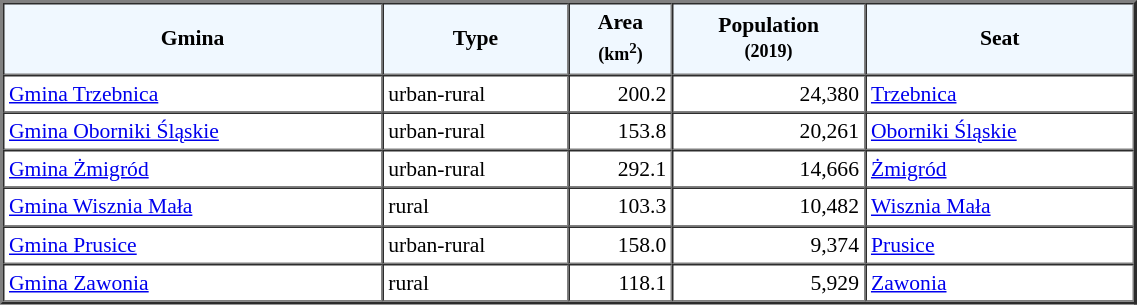<table width="60%" border="2" cellpadding="3" cellspacing="0" style="font-size:90%;line-height:120%;">
<tr bgcolor="F0F8FF">
<td style="text-align:center;"><strong>Gmina</strong></td>
<td style="text-align:center;"><strong>Type</strong></td>
<td style="text-align:center;"><strong>Area<br><small>(km<sup>2</sup>)</small></strong></td>
<td style="text-align:center;"><strong>Population<br><small>(2019)</small></strong></td>
<td style="text-align:center;"><strong>Seat</strong></td>
</tr>
<tr>
<td><a href='#'>Gmina Trzebnica</a></td>
<td>urban-rural</td>
<td style="text-align:right;">200.2</td>
<td style="text-align:right;">24,380</td>
<td><a href='#'>Trzebnica</a></td>
</tr>
<tr>
<td><a href='#'>Gmina Oborniki Śląskie</a></td>
<td>urban-rural</td>
<td style="text-align:right;">153.8</td>
<td style="text-align:right;">20,261</td>
<td><a href='#'>Oborniki Śląskie</a></td>
</tr>
<tr>
<td><a href='#'>Gmina Żmigród</a></td>
<td>urban-rural</td>
<td style="text-align:right;">292.1</td>
<td style="text-align:right;">14,666</td>
<td><a href='#'>Żmigród</a></td>
</tr>
<tr>
<td><a href='#'>Gmina Wisznia Mała</a></td>
<td>rural</td>
<td style="text-align:right;">103.3</td>
<td style="text-align:right;">10,482</td>
<td><a href='#'>Wisznia Mała</a></td>
</tr>
<tr>
<td><a href='#'>Gmina Prusice</a></td>
<td>urban-rural</td>
<td style="text-align:right;">158.0</td>
<td style="text-align:right;">9,374</td>
<td><a href='#'>Prusice</a></td>
</tr>
<tr>
<td><a href='#'>Gmina Zawonia</a></td>
<td>rural</td>
<td style="text-align:right;">118.1</td>
<td style="text-align:right;">5,929</td>
<td><a href='#'>Zawonia</a></td>
</tr>
<tr>
</tr>
</table>
